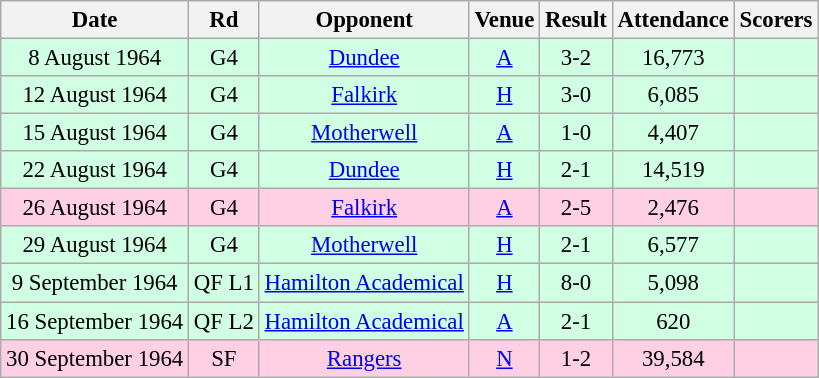<table class="wikitable sortable" style="font-size:95%; text-align:center">
<tr>
<th>Date</th>
<th>Rd</th>
<th>Opponent</th>
<th>Venue</th>
<th>Result</th>
<th>Attendance</th>
<th>Scorers</th>
</tr>
<tr bgcolor = "#d0ffe3">
<td>8 August 1964</td>
<td>G4</td>
<td><a href='#'>Dundee</a></td>
<td><a href='#'>A</a></td>
<td>3-2</td>
<td>16,773</td>
<td></td>
</tr>
<tr bgcolor = "#d0ffe3">
<td>12 August 1964</td>
<td>G4</td>
<td><a href='#'>Falkirk</a></td>
<td><a href='#'>H</a></td>
<td>3-0</td>
<td>6,085</td>
<td></td>
</tr>
<tr bgcolor = "#d0ffe3">
<td>15 August 1964</td>
<td>G4</td>
<td><a href='#'>Motherwell</a></td>
<td><a href='#'>A</a></td>
<td>1-0</td>
<td>4,407</td>
<td></td>
</tr>
<tr bgcolor = "#d0ffe3">
<td>22 August 1964</td>
<td>G4</td>
<td><a href='#'>Dundee</a></td>
<td><a href='#'>H</a></td>
<td>2-1</td>
<td>14,519</td>
<td></td>
</tr>
<tr bgcolor = "#ffd0e3">
<td>26 August 1964</td>
<td>G4</td>
<td><a href='#'>Falkirk</a></td>
<td><a href='#'>A</a></td>
<td>2-5</td>
<td>2,476</td>
<td></td>
</tr>
<tr bgcolor = "#d0ffe3">
<td>29 August 1964</td>
<td>G4</td>
<td><a href='#'>Motherwell</a></td>
<td><a href='#'>H</a></td>
<td>2-1</td>
<td>6,577</td>
<td></td>
</tr>
<tr bgcolor = "#d0ffe3">
<td>9 September 1964</td>
<td>QF L1</td>
<td><a href='#'>Hamilton Academical</a></td>
<td><a href='#'>H</a></td>
<td>8-0</td>
<td>5,098</td>
<td></td>
</tr>
<tr bgcolor = "#d0ffe3">
<td>16 September 1964</td>
<td>QF L2</td>
<td><a href='#'>Hamilton Academical</a></td>
<td><a href='#'>A</a></td>
<td>2-1</td>
<td>620</td>
<td></td>
</tr>
<tr bgcolor = "#ffd0e3">
<td>30 September 1964</td>
<td>SF</td>
<td><a href='#'>Rangers</a></td>
<td><a href='#'>N</a></td>
<td>1-2</td>
<td>39,584</td>
<td></td>
</tr>
</table>
